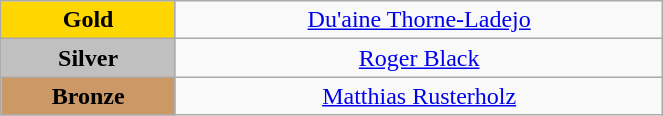<table class="wikitable" style="text-align:center; " width="35%">
<tr>
<td bgcolor="gold"><strong>Gold</strong></td>
<td><a href='#'>Du'aine Thorne-Ladejo</a><br>  <small><em></em></small></td>
</tr>
<tr>
<td bgcolor="silver"><strong>Silver</strong></td>
<td><a href='#'>Roger Black</a><br>  <small><em></em></small></td>
</tr>
<tr>
<td bgcolor="CC9966"><strong>Bronze</strong></td>
<td><a href='#'>Matthias Rusterholz</a><br>  <small><em></em></small></td>
</tr>
</table>
